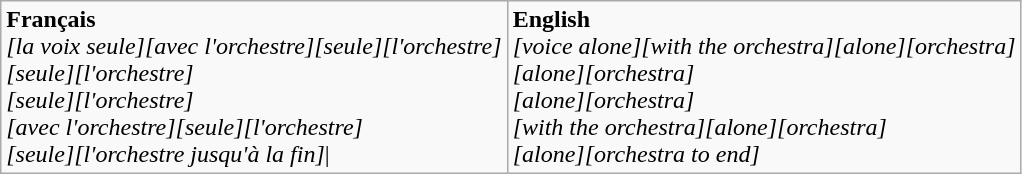<table class="wikitable">
<tr>
<td><strong>Français</strong><br><em>[la voix seule]</em><em>[avec l'orchestre]</em><em>[seule]</em><em>[l'orchestre]</em><br><em>[seule]</em><em>[l'orchestre]</em><br><em>[seule]</em><em>[l'orchestre]</em><br><em>[avec l'orchestre]</em><em>[seule]</em><em>[l'orchestre]</em><br><em>[seule]</em><em>[l'orchestre jusqu'à la fin]</em>|</td>
<td><strong>English</strong><br><em>[voice alone]</em><em>[with the orchestra]</em><em>[alone]</em><em>[orchestra]</em><br><em>[alone]</em><em>[orchestra]</em><br><em>[alone]</em><em>[orchestra]</em><br><em>[with the orchestra]</em><em>[alone]</em><em>[orchestra]</em><br><em>[alone]</em><em>[orchestra to end]</em></td>
</tr>
</table>
